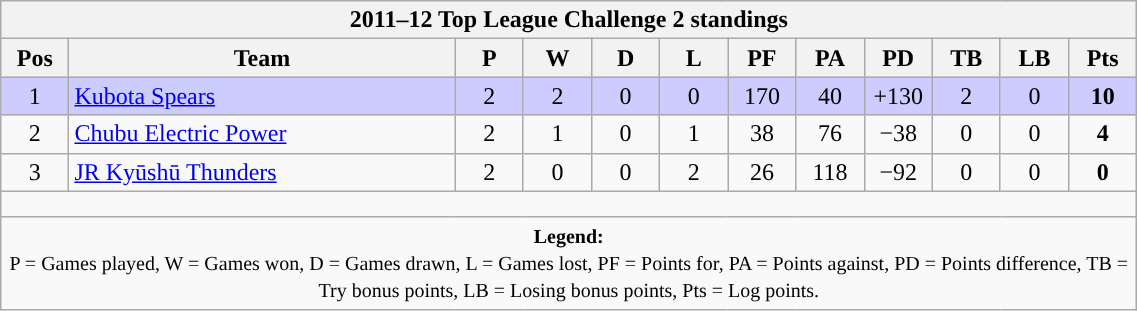<table class="wikitable" style="text-align:center; font-size:100%; width:60%;">
<tr>
<th colspan="100%" cellpadding="0" cellspacing="0"><strong>2011–12 Top League Challenge 2 standings</strong></th>
</tr>
<tr>
<th style="width:6%;">Pos</th>
<th style="width:34%;">Team</th>
<th style="width:6%;">P</th>
<th style="width:6%;">W</th>
<th style="width:6%;">D</th>
<th style="width:6%;">L</th>
<th style="width:6%;">PF</th>
<th style="width:6%;">PA</th>
<th style="width:6%;">PD</th>
<th style="width:6%;">TB</th>
<th style="width:6%;">LB</th>
<th style="width:6%;">Pts<br></th>
</tr>
<tr style="background:#CCCCFF;">
<td>1</td>
<td style="text-align:left;"><a href='#'>Kubota Spears</a></td>
<td>2</td>
<td>2</td>
<td>0</td>
<td>0</td>
<td>170</td>
<td>40</td>
<td>+130</td>
<td>2</td>
<td>0</td>
<td><strong>10</strong></td>
</tr>
<tr>
<td>2</td>
<td style="text-align:left;"><a href='#'>Chubu Electric Power</a></td>
<td>2</td>
<td>1</td>
<td>0</td>
<td>1</td>
<td>38</td>
<td>76</td>
<td>−38</td>
<td>0</td>
<td>0</td>
<td><strong>4</strong></td>
</tr>
<tr>
<td>3</td>
<td style="text-align:left;"><a href='#'>JR Kyūshū Thunders</a></td>
<td>2</td>
<td>0</td>
<td>0</td>
<td>2</td>
<td>26</td>
<td>118</td>
<td>−92</td>
<td>0</td>
<td>0</td>
<td><strong>0</strong></td>
</tr>
<tr>
<td colspan="100%" style="height:10px;"></td>
</tr>
<tr>
<td colspan="100%"><small><strong>Legend:</strong> <br> P = Games played, W = Games won, D = Games drawn, L = Games lost, PF = Points for, PA = Points against, PD = Points difference, TB = Try bonus points, LB = Losing bonus points, Pts = Log points.</small></td>
</tr>
</table>
